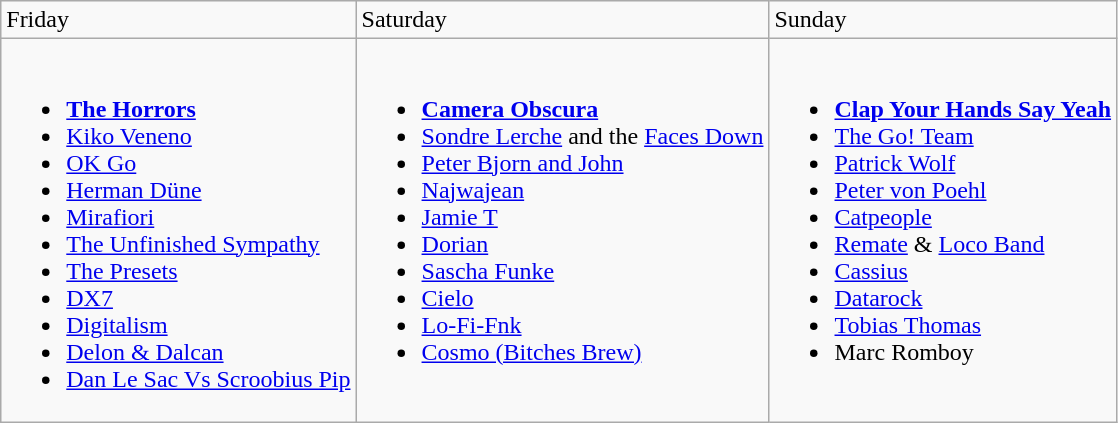<table class="wikitable">
<tr>
<td>Friday</td>
<td>Saturday</td>
<td>Sunday</td>
</tr>
<tr valign="top">
<td><br><ul><li><strong><a href='#'>The Horrors</a></strong></li><li><a href='#'>Kiko Veneno</a></li><li><a href='#'>OK Go</a></li><li><a href='#'>Herman Düne</a></li><li><a href='#'>Mirafiori</a></li><li><a href='#'>The Unfinished Sympathy</a></li><li><a href='#'>The Presets</a></li><li><a href='#'>DX7</a></li><li><a href='#'>Digitalism</a></li><li><a href='#'>Delon & Dalcan</a></li><li><a href='#'>Dan Le Sac Vs Scroobius Pip</a></li></ul></td>
<td><br><ul><li><strong><a href='#'>Camera Obscura</a></strong></li><li><a href='#'>Sondre Lerche</a> and the <a href='#'>Faces Down</a></li><li><a href='#'>Peter Bjorn and John</a></li><li><a href='#'>Najwajean</a></li><li><a href='#'>Jamie T</a></li><li><a href='#'>Dorian</a></li><li><a href='#'>Sascha Funke</a></li><li><a href='#'>Cielo</a></li><li><a href='#'>Lo-Fi-Fnk</a></li><li><a href='#'>Cosmo (Bitches Brew)</a></li></ul></td>
<td><br><ul><li><strong><a href='#'>Clap Your Hands Say Yeah</a></strong></li><li><a href='#'>The Go! Team</a></li><li><a href='#'>Patrick Wolf</a></li><li><a href='#'>Peter von Poehl</a></li><li><a href='#'>Catpeople</a></li><li><a href='#'>Remate</a> & <a href='#'>Loco Band</a></li><li><a href='#'>Cassius</a></li><li><a href='#'>Datarock</a></li><li><a href='#'>Tobias Thomas</a></li><li>Marc Romboy</li></ul></td>
</tr>
</table>
